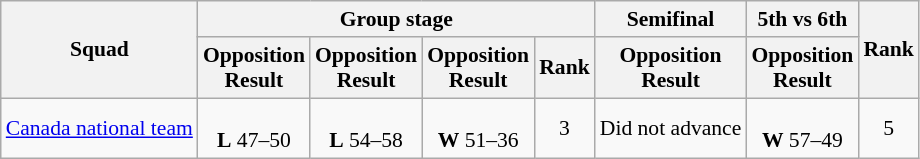<table class=wikitable style="font-size:90%">
<tr>
<th rowspan="2">Squad</th>
<th colspan="4">Group stage</th>
<th>Semifinal</th>
<th>5th vs 6th</th>
<th rowspan="2">Rank</th>
</tr>
<tr>
<th>Opposition<br>Result</th>
<th>Opposition<br>Result</th>
<th>Opposition<br>Result</th>
<th>Rank</th>
<th>Opposition<br>Result</th>
<th>Opposition<br>Result</th>
</tr>
<tr align=center>
<td align=left><a href='#'>Canada national team</a></td>
<td><br><strong>L</strong> 47–50</td>
<td><br><strong>L</strong> 54–58</td>
<td><br><strong>W</strong> 51–36</td>
<td>3</td>
<td>Did not advance</td>
<td><br><strong>W</strong> 57–49</td>
<td>5</td>
</tr>
</table>
